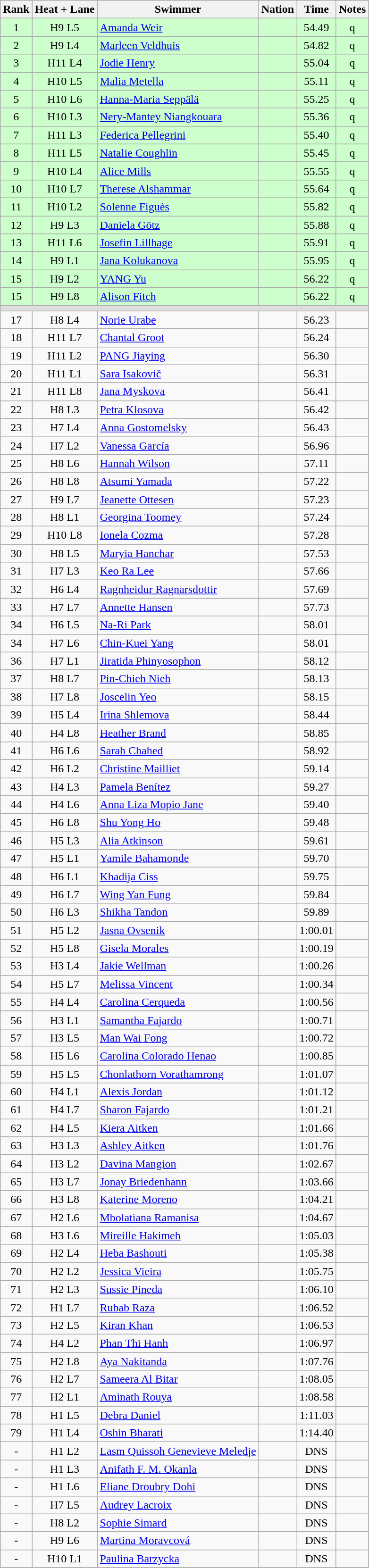<table class="wikitable sortable" style="text-align:center">
<tr>
<th>Rank</th>
<th>Heat + Lane</th>
<th>Swimmer</th>
<th>Nation</th>
<th>Time</th>
<th>Notes</th>
</tr>
<tr bgcolor=ccffcc>
<td>1</td>
<td>H9 L5</td>
<td align=left><a href='#'>Amanda Weir</a></td>
<td align=left></td>
<td>54.49</td>
<td>q</td>
</tr>
<tr bgcolor=ccffcc>
<td>2</td>
<td>H9 L4</td>
<td align=left><a href='#'>Marleen Veldhuis</a></td>
<td align=left></td>
<td>54.82</td>
<td>q</td>
</tr>
<tr bgcolor=ccffcc>
<td>3</td>
<td>H11 L4</td>
<td align=left><a href='#'>Jodie Henry</a></td>
<td align=left></td>
<td>55.04</td>
<td>q</td>
</tr>
<tr bgcolor=ccffcc>
<td>4</td>
<td>H10 L5</td>
<td align=left><a href='#'>Malia Metella</a></td>
<td align=left></td>
<td>55.11</td>
<td>q</td>
</tr>
<tr bgcolor=ccffcc>
<td>5</td>
<td>H10 L6</td>
<td align=left><a href='#'>Hanna-Maria Seppälä</a></td>
<td align=left></td>
<td>55.25</td>
<td>q</td>
</tr>
<tr bgcolor=ccffcc>
<td>6</td>
<td>H10 L3</td>
<td align=left><a href='#'>Nery-Mantey Niangkouara</a></td>
<td align=left></td>
<td>55.36</td>
<td>q</td>
</tr>
<tr bgcolor=ccffcc>
<td>7</td>
<td>H11 L3</td>
<td align=left><a href='#'>Federica Pellegrini</a></td>
<td align=left></td>
<td>55.40</td>
<td>q</td>
</tr>
<tr bgcolor=ccffcc>
<td>8</td>
<td>H11 L5</td>
<td align=left><a href='#'>Natalie Coughlin</a></td>
<td align=left></td>
<td>55.45</td>
<td>q</td>
</tr>
<tr bgcolor=ccffcc>
<td>9</td>
<td>H10 L4</td>
<td align=left><a href='#'>Alice Mills</a></td>
<td align=left></td>
<td>55.55</td>
<td>q</td>
</tr>
<tr bgcolor=ccffcc>
<td>10</td>
<td>H10 L7</td>
<td align=left><a href='#'>Therese Alshammar</a></td>
<td align=left></td>
<td>55.64</td>
<td>q</td>
</tr>
<tr bgcolor=ccffcc>
<td>11</td>
<td>H10 L2</td>
<td align=left><a href='#'>Solenne Figuès</a></td>
<td align=left></td>
<td>55.82</td>
<td>q</td>
</tr>
<tr bgcolor=ccffcc>
<td>12</td>
<td>H9 L3</td>
<td align=left><a href='#'>Daniela Götz</a></td>
<td align=left></td>
<td>55.88</td>
<td>q</td>
</tr>
<tr bgcolor=ccffcc>
<td>13</td>
<td>H11 L6</td>
<td align=left><a href='#'>Josefin Lillhage</a></td>
<td align=left></td>
<td>55.91</td>
<td>q</td>
</tr>
<tr bgcolor=ccffcc>
<td>14</td>
<td>H9 L1</td>
<td align=left><a href='#'>Jana Kolukanova</a></td>
<td align=left></td>
<td>55.95</td>
<td>q</td>
</tr>
<tr bgcolor=ccffcc>
<td>15</td>
<td>H9 L2</td>
<td align=left><a href='#'>YANG Yu</a></td>
<td align=left></td>
<td>56.22</td>
<td>q</td>
</tr>
<tr bgcolor=ccffcc>
<td>15</td>
<td>H9 L8</td>
<td align=left><a href='#'>Alison Fitch</a></td>
<td align=left></td>
<td>56.22</td>
<td>q</td>
</tr>
<tr bgcolor=#DDDDDD>
<td colspan=6></td>
</tr>
<tr>
<td>17</td>
<td>H8 L4</td>
<td align=left><a href='#'>Norie Urabe</a></td>
<td align=left></td>
<td>56.23</td>
<td></td>
</tr>
<tr>
<td>18</td>
<td>H11 L7</td>
<td align=left><a href='#'>Chantal Groot</a></td>
<td align=left></td>
<td>56.24</td>
<td></td>
</tr>
<tr>
<td>19</td>
<td>H11 L2</td>
<td align=left><a href='#'>PANG Jiaying</a></td>
<td align=left></td>
<td>56.30</td>
<td></td>
</tr>
<tr>
<td>20</td>
<td>H11 L1</td>
<td align=left><a href='#'>Sara Isakovič</a></td>
<td align=left></td>
<td>56.31</td>
<td></td>
</tr>
<tr>
<td>21</td>
<td>H11 L8</td>
<td align=left><a href='#'>Jana Myskova</a></td>
<td align=left></td>
<td>56.41</td>
<td></td>
</tr>
<tr>
<td>22</td>
<td>H8 L3</td>
<td align=left><a href='#'>Petra Klosova</a></td>
<td align=left></td>
<td>56.42</td>
<td></td>
</tr>
<tr>
<td>23</td>
<td>H7 L4</td>
<td align=left><a href='#'>Anna Gostomelsky</a></td>
<td align=left></td>
<td>56.43</td>
<td></td>
</tr>
<tr>
<td>24</td>
<td>H7 L2</td>
<td align=left><a href='#'>Vanessa García</a></td>
<td align=left></td>
<td>56.96</td>
<td></td>
</tr>
<tr>
<td>25</td>
<td>H8 L6</td>
<td align=left><a href='#'>Hannah Wilson</a></td>
<td align=left></td>
<td>57.11</td>
<td></td>
</tr>
<tr>
<td>26</td>
<td>H8 L8</td>
<td align=left><a href='#'>Atsumi Yamada</a></td>
<td align=left></td>
<td>57.22</td>
<td></td>
</tr>
<tr>
<td>27</td>
<td>H9 L7</td>
<td align=left><a href='#'>Jeanette Ottesen</a></td>
<td align=left></td>
<td>57.23</td>
<td></td>
</tr>
<tr>
<td>28</td>
<td>H8 L1</td>
<td align=left><a href='#'>Georgina Toomey</a></td>
<td align=left></td>
<td>57.24</td>
<td></td>
</tr>
<tr>
<td>29</td>
<td>H10 L8</td>
<td align=left><a href='#'>Ionela Cozma</a></td>
<td align=left></td>
<td>57.28</td>
<td></td>
</tr>
<tr>
<td>30</td>
<td>H8 L5</td>
<td align=left><a href='#'>Maryia Hanchar</a></td>
<td align=left></td>
<td>57.53</td>
<td></td>
</tr>
<tr>
<td>31</td>
<td>H7 L3</td>
<td align=left><a href='#'>Keo Ra Lee</a></td>
<td align=left></td>
<td>57.66</td>
<td></td>
</tr>
<tr>
<td>32</td>
<td>H6 L4</td>
<td align=left><a href='#'>Ragnheidur Ragnarsdottir</a></td>
<td align=left></td>
<td>57.69</td>
<td></td>
</tr>
<tr>
<td>33</td>
<td>H7 L7</td>
<td align=left><a href='#'>Annette Hansen</a></td>
<td align=left></td>
<td>57.73</td>
<td></td>
</tr>
<tr>
<td>34</td>
<td>H6 L5</td>
<td align=left><a href='#'>Na-Ri Park</a></td>
<td align=left></td>
<td>58.01</td>
<td></td>
</tr>
<tr>
<td>34</td>
<td>H7 L6</td>
<td align=left><a href='#'>Chin-Kuei Yang</a></td>
<td align=left></td>
<td>58.01</td>
<td></td>
</tr>
<tr>
<td>36</td>
<td>H7 L1</td>
<td align=left><a href='#'>Jiratida Phinyosophon</a></td>
<td align=left></td>
<td>58.12</td>
<td></td>
</tr>
<tr>
<td>37</td>
<td>H8 L7</td>
<td align=left><a href='#'>Pin-Chieh Nieh</a></td>
<td align=left></td>
<td>58.13</td>
<td></td>
</tr>
<tr>
<td>38</td>
<td>H7 L8</td>
<td align=left><a href='#'>Joscelin Yeo</a></td>
<td align=left></td>
<td>58.15</td>
<td></td>
</tr>
<tr>
<td>39</td>
<td>H5 L4</td>
<td align=left><a href='#'>Irina Shlemova</a></td>
<td align=left></td>
<td>58.44</td>
<td></td>
</tr>
<tr>
<td>40</td>
<td>H4 L8</td>
<td align=left><a href='#'>Heather Brand</a></td>
<td align=left></td>
<td>58.85</td>
<td></td>
</tr>
<tr>
<td>41</td>
<td>H6 L6</td>
<td align=left><a href='#'>Sarah Chahed</a></td>
<td align=left></td>
<td>58.92</td>
<td></td>
</tr>
<tr>
<td>42</td>
<td>H6 L2</td>
<td align=left><a href='#'>Christine Mailliet</a></td>
<td align=left></td>
<td>59.14</td>
<td></td>
</tr>
<tr>
<td>43</td>
<td>H4 L3</td>
<td align=left><a href='#'>Pamela Benítez</a></td>
<td align=left></td>
<td>59.27</td>
<td></td>
</tr>
<tr>
<td>44</td>
<td>H4 L6</td>
<td align=left><a href='#'>Anna Liza Mopio Jane</a></td>
<td align=left></td>
<td>59.40</td>
<td></td>
</tr>
<tr>
<td>45</td>
<td>H6 L8</td>
<td align=left><a href='#'>Shu Yong Ho</a></td>
<td align=left></td>
<td>59.48</td>
<td></td>
</tr>
<tr>
<td>46</td>
<td>H5 L3</td>
<td align=left><a href='#'>Alia Atkinson</a></td>
<td align=left></td>
<td>59.61</td>
<td></td>
</tr>
<tr>
<td>47</td>
<td>H5 L1</td>
<td align=left><a href='#'>Yamile Bahamonde</a></td>
<td align=left></td>
<td>59.70</td>
<td></td>
</tr>
<tr>
<td>48</td>
<td>H6 L1</td>
<td align=left><a href='#'>Khadija Ciss</a></td>
<td align=left></td>
<td>59.75</td>
<td></td>
</tr>
<tr>
<td>49</td>
<td>H6 L7</td>
<td align=left><a href='#'>Wing Yan Fung</a></td>
<td align=left></td>
<td>59.84</td>
<td></td>
</tr>
<tr>
<td>50</td>
<td>H6 L3</td>
<td align=left><a href='#'>Shikha Tandon</a></td>
<td align=left></td>
<td>59.89</td>
<td></td>
</tr>
<tr>
<td>51</td>
<td>H5 L2</td>
<td align=left><a href='#'>Jasna Ovsenik</a></td>
<td align=left></td>
<td>1:00.01</td>
<td></td>
</tr>
<tr>
<td>52</td>
<td>H5 L8</td>
<td align=left><a href='#'>Gisela Morales</a></td>
<td align=left></td>
<td>1:00.19</td>
<td></td>
</tr>
<tr>
<td>53</td>
<td>H3 L4</td>
<td align=left><a href='#'>Jakie Wellman</a></td>
<td align=left></td>
<td>1:00.26</td>
<td></td>
</tr>
<tr>
<td>54</td>
<td>H5 L7</td>
<td align=left><a href='#'>Melissa Vincent</a></td>
<td align=left></td>
<td>1:00.34</td>
<td></td>
</tr>
<tr>
<td>55</td>
<td>H4 L4</td>
<td align=left><a href='#'>Carolina Cerqueda</a></td>
<td align=left></td>
<td>1:00.56</td>
<td></td>
</tr>
<tr>
<td>56</td>
<td>H3 L1</td>
<td align=left><a href='#'>Samantha Fajardo</a></td>
<td align=left></td>
<td>1:00.71</td>
<td></td>
</tr>
<tr>
<td>57</td>
<td>H3 L5</td>
<td align=left><a href='#'>Man Wai Fong</a></td>
<td align=left></td>
<td>1:00.72</td>
<td></td>
</tr>
<tr>
<td>58</td>
<td>H5 L6</td>
<td align=left><a href='#'>Carolina Colorado Henao</a></td>
<td align=left></td>
<td>1:00.85</td>
<td></td>
</tr>
<tr>
<td>59</td>
<td>H5 L5</td>
<td align=left><a href='#'>Chonlathorn Vorathamrong</a></td>
<td align=left></td>
<td>1:01.07</td>
<td></td>
</tr>
<tr>
<td>60</td>
<td>H4 L1</td>
<td align=left><a href='#'>Alexis Jordan</a></td>
<td align=left></td>
<td>1:01.12</td>
<td></td>
</tr>
<tr>
<td>61</td>
<td>H4 L7</td>
<td align=left><a href='#'>Sharon Fajardo</a></td>
<td align=left></td>
<td>1:01.21</td>
<td></td>
</tr>
<tr>
<td>62</td>
<td>H4 L5</td>
<td align=left><a href='#'>Kiera Aitken</a></td>
<td align=left></td>
<td>1:01.66</td>
<td></td>
</tr>
<tr>
<td>63</td>
<td>H3 L3</td>
<td align=left><a href='#'>Ashley Aitken</a></td>
<td align=left></td>
<td>1:01.76</td>
<td></td>
</tr>
<tr>
<td>64</td>
<td>H3 L2</td>
<td align=left><a href='#'>Davina Mangion</a></td>
<td align=left></td>
<td>1:02.67</td>
<td></td>
</tr>
<tr>
<td>65</td>
<td>H3 L7</td>
<td align=left><a href='#'>Jonay Briedenhann</a></td>
<td align=left></td>
<td>1:03.66</td>
<td></td>
</tr>
<tr>
<td>66</td>
<td>H3 L8</td>
<td align=left><a href='#'>Katerine Moreno</a></td>
<td align=left></td>
<td>1:04.21</td>
<td></td>
</tr>
<tr>
<td>67</td>
<td>H2 L6</td>
<td align=left><a href='#'>Mbolatiana Ramanisa</a></td>
<td align=left></td>
<td>1:04.67</td>
<td></td>
</tr>
<tr>
<td>68</td>
<td>H3 L6</td>
<td align=left><a href='#'>Mireille Hakimeh</a></td>
<td align=left></td>
<td>1:05.03</td>
<td></td>
</tr>
<tr>
<td>69</td>
<td>H2 L4</td>
<td align=left><a href='#'>Heba Bashouti</a></td>
<td align=left></td>
<td>1:05.38</td>
<td></td>
</tr>
<tr>
<td>70</td>
<td>H2 L2</td>
<td align=left><a href='#'>Jessica Vieira</a></td>
<td align=left></td>
<td>1:05.75</td>
<td></td>
</tr>
<tr>
<td>71</td>
<td>H2 L3</td>
<td align=left><a href='#'>Sussie Pineda</a></td>
<td align=left></td>
<td>1:06.10</td>
<td></td>
</tr>
<tr>
<td>72</td>
<td>H1 L7</td>
<td align=left><a href='#'>Rubab Raza</a></td>
<td align=left></td>
<td>1:06.52</td>
<td></td>
</tr>
<tr>
<td>73</td>
<td>H2 L5</td>
<td align=left><a href='#'>Kiran Khan</a></td>
<td align=left></td>
<td>1:06.53</td>
<td></td>
</tr>
<tr>
<td>74</td>
<td>H4 L2</td>
<td align=left><a href='#'>Phan Thi Hanh</a></td>
<td align=left></td>
<td>1:06.97</td>
<td></td>
</tr>
<tr>
<td>75</td>
<td>H2 L8</td>
<td align=left><a href='#'>Aya Nakitanda</a></td>
<td align=left></td>
<td>1:07.76</td>
<td></td>
</tr>
<tr>
<td>76</td>
<td>H2 L7</td>
<td align=left><a href='#'>Sameera Al Bitar</a></td>
<td align=left></td>
<td>1:08.05</td>
<td></td>
</tr>
<tr>
<td>77</td>
<td>H2 L1</td>
<td align=left><a href='#'>Aminath Rouya</a></td>
<td align=left></td>
<td>1:08.58</td>
<td></td>
</tr>
<tr>
<td>78</td>
<td>H1 L5</td>
<td align=left><a href='#'>Debra Daniel</a></td>
<td align=left></td>
<td>1:11.03</td>
<td></td>
</tr>
<tr>
<td>79</td>
<td>H1 L4</td>
<td align=left><a href='#'>Oshin Bharati</a></td>
<td align=left></td>
<td>1:14.40</td>
<td></td>
</tr>
<tr>
<td>-</td>
<td>H1 L2</td>
<td align=left><a href='#'>Lasm Quissoh Genevieve Meledje</a></td>
<td align=left></td>
<td>DNS</td>
<td></td>
</tr>
<tr>
<td>-</td>
<td>H1 L3</td>
<td align=left><a href='#'>Anifath F. M. Okanla</a></td>
<td align=left></td>
<td>DNS</td>
<td></td>
</tr>
<tr>
<td>-</td>
<td>H1 L6</td>
<td align=left><a href='#'>Eliane Droubry Dohi</a></td>
<td align=left></td>
<td>DNS</td>
<td></td>
</tr>
<tr>
<td>-</td>
<td>H7 L5</td>
<td align=left><a href='#'>Audrey Lacroix</a></td>
<td align=left></td>
<td>DNS</td>
<td></td>
</tr>
<tr>
<td>-</td>
<td>H8 L2</td>
<td align=left><a href='#'>Sophie Simard</a></td>
<td align=left></td>
<td>DNS</td>
<td></td>
</tr>
<tr>
<td>-</td>
<td>H9 L6</td>
<td align=left><a href='#'>Martina Moravcová</a></td>
<td align=left></td>
<td>DNS</td>
<td></td>
</tr>
<tr>
<td>-</td>
<td>H10 L1</td>
<td align=left><a href='#'>Paulina Barzycka</a></td>
<td align=left></td>
<td>DNS</td>
<td></td>
</tr>
<tr>
</tr>
</table>
